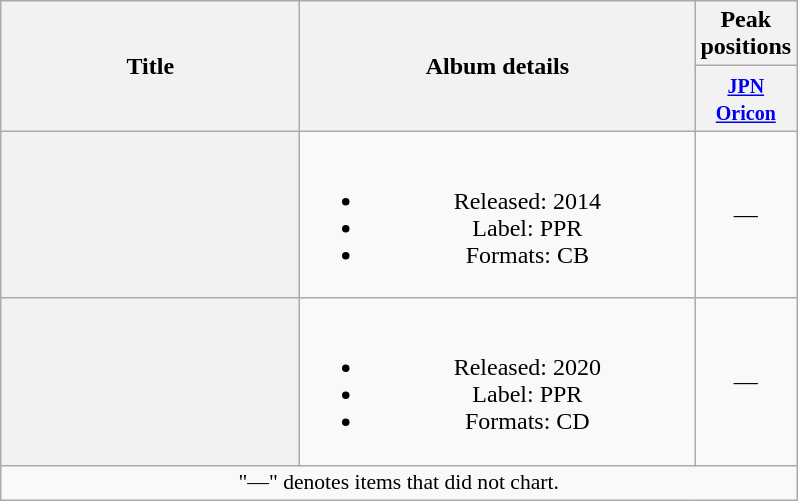<table class="wikitable plainrowheaders" style="text-align:center;">
<tr>
<th style="width:12em;" rowspan="2">Title</th>
<th style="width:16em;" rowspan="2">Album details</th>
<th>Peak positions</th>
</tr>
<tr>
<th style="width:2.5em;"><small><a href='#'>JPN<br>Oricon</a></small><br></th>
</tr>
<tr>
<th scope="row"></th>
<td><br><ul><li>Released: 2014 </li><li>Label: PPR</li><li>Formats: СВ </li></ul></td>
<td>—</td>
</tr>
<tr>
<th scope="row"></th>
<td><br><ul><li>Released: 2020 </li><li>Label: PPR</li><li>Formats: CD </li></ul></td>
<td>—</td>
</tr>
<tr>
<td colspan="12" align="center" style="font-size:90%;">"—" denotes items that did not chart.</td>
</tr>
</table>
